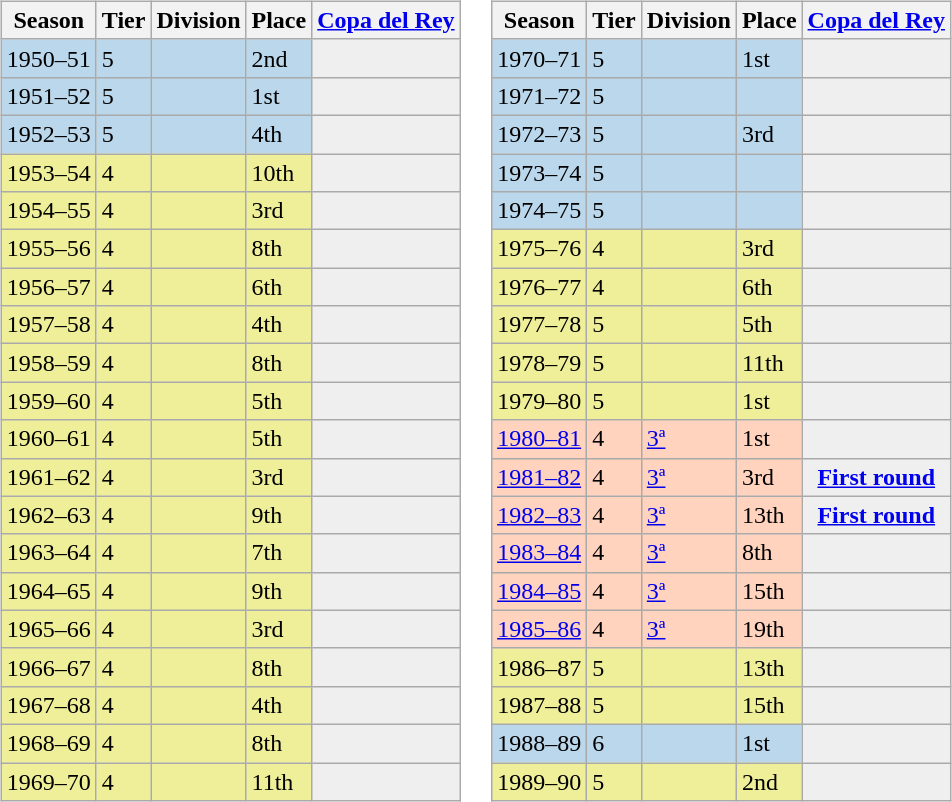<table>
<tr>
<td valign="top" width=0%><br><table class="wikitable">
<tr style="background:#f0f6fa;">
<th>Season</th>
<th>Tier</th>
<th>Division</th>
<th>Place</th>
<th><a href='#'>Copa del Rey</a></th>
</tr>
<tr>
<td style="background:#BBD7EC;">1950–51</td>
<td style="background:#BBD7EC;">5</td>
<td style="background:#BBD7EC;"></td>
<td style="background:#BBD7EC;">2nd</td>
<th style="background:#efefef;"></th>
</tr>
<tr>
<td style="background:#BBD7EC;">1951–52</td>
<td style="background:#BBD7EC;">5</td>
<td style="background:#BBD7EC;"></td>
<td style="background:#BBD7EC;">1st</td>
<th style="background:#efefef;"></th>
</tr>
<tr>
<td style="background:#BBD7EC;">1952–53</td>
<td style="background:#BBD7EC;">5</td>
<td style="background:#BBD7EC;"></td>
<td style="background:#BBD7EC;">4th</td>
<th style="background:#efefef;"></th>
</tr>
<tr>
<td style="background:#EFEF99;">1953–54</td>
<td style="background:#EFEF99;">4</td>
<td style="background:#EFEF99;"></td>
<td style="background:#EFEF99;">10th</td>
<th style="background:#efefef;"></th>
</tr>
<tr>
<td style="background:#EFEF99;">1954–55</td>
<td style="background:#EFEF99;">4</td>
<td style="background:#EFEF99;"></td>
<td style="background:#EFEF99;">3rd</td>
<th style="background:#efefef;"></th>
</tr>
<tr>
<td style="background:#EFEF99;">1955–56</td>
<td style="background:#EFEF99;">4</td>
<td style="background:#EFEF99;"></td>
<td style="background:#EFEF99;">8th</td>
<th style="background:#efefef;"></th>
</tr>
<tr>
<td style="background:#EFEF99;">1956–57</td>
<td style="background:#EFEF99;">4</td>
<td style="background:#EFEF99;"></td>
<td style="background:#EFEF99;">6th</td>
<th style="background:#efefef;"></th>
</tr>
<tr>
<td style="background:#EFEF99;">1957–58</td>
<td style="background:#EFEF99;">4</td>
<td style="background:#EFEF99;"></td>
<td style="background:#EFEF99;">4th</td>
<th style="background:#efefef;"></th>
</tr>
<tr>
<td style="background:#EFEF99;">1958–59</td>
<td style="background:#EFEF99;">4</td>
<td style="background:#EFEF99;"></td>
<td style="background:#EFEF99;">8th</td>
<th style="background:#efefef;"></th>
</tr>
<tr>
<td style="background:#EFEF99;">1959–60</td>
<td style="background:#EFEF99;">4</td>
<td style="background:#EFEF99;"></td>
<td style="background:#EFEF99;">5th</td>
<th style="background:#efefef;"></th>
</tr>
<tr>
<td style="background:#EFEF99;">1960–61</td>
<td style="background:#EFEF99;">4</td>
<td style="background:#EFEF99;"></td>
<td style="background:#EFEF99;">5th</td>
<th style="background:#efefef;"></th>
</tr>
<tr>
<td style="background:#EFEF99;">1961–62</td>
<td style="background:#EFEF99;">4</td>
<td style="background:#EFEF99;"></td>
<td style="background:#EFEF99;">3rd</td>
<th style="background:#efefef;"></th>
</tr>
<tr>
<td style="background:#EFEF99;">1962–63</td>
<td style="background:#EFEF99;">4</td>
<td style="background:#EFEF99;"></td>
<td style="background:#EFEF99;">9th</td>
<th style="background:#efefef;"></th>
</tr>
<tr>
<td style="background:#EFEF99;">1963–64</td>
<td style="background:#EFEF99;">4</td>
<td style="background:#EFEF99;"></td>
<td style="background:#EFEF99;">7th</td>
<th style="background:#efefef;"></th>
</tr>
<tr>
<td style="background:#EFEF99;">1964–65</td>
<td style="background:#EFEF99;">4</td>
<td style="background:#EFEF99;"></td>
<td style="background:#EFEF99;">9th</td>
<th style="background:#efefef;"></th>
</tr>
<tr>
<td style="background:#EFEF99;">1965–66</td>
<td style="background:#EFEF99;">4</td>
<td style="background:#EFEF99;"></td>
<td style="background:#EFEF99;">3rd</td>
<th style="background:#efefef;"></th>
</tr>
<tr>
<td style="background:#EFEF99;">1966–67</td>
<td style="background:#EFEF99;">4</td>
<td style="background:#EFEF99;"></td>
<td style="background:#EFEF99;">8th</td>
<th style="background:#efefef;"></th>
</tr>
<tr>
<td style="background:#EFEF99;">1967–68</td>
<td style="background:#EFEF99;">4</td>
<td style="background:#EFEF99;"></td>
<td style="background:#EFEF99;">4th</td>
<th style="background:#efefef;"></th>
</tr>
<tr>
<td style="background:#EFEF99;">1968–69</td>
<td style="background:#EFEF99;">4</td>
<td style="background:#EFEF99;"></td>
<td style="background:#EFEF99;">8th</td>
<th style="background:#efefef;"></th>
</tr>
<tr>
<td style="background:#EFEF99;">1969–70</td>
<td style="background:#EFEF99;">4</td>
<td style="background:#EFEF99;"></td>
<td style="background:#EFEF99;">11th</td>
<th style="background:#efefef;"></th>
</tr>
</table>
</td>
<td valign="top" width=0%><br><table class="wikitable">
<tr style="background:#f0f6fa;">
<th>Season</th>
<th>Tier</th>
<th>Division</th>
<th>Place</th>
<th><a href='#'>Copa del Rey</a></th>
</tr>
<tr>
<td style="background:#BBD7EC;">1970–71</td>
<td style="background:#BBD7EC;">5</td>
<td style="background:#BBD7EC;"></td>
<td style="background:#BBD7EC;">1st</td>
<th style="background:#efefef;"></th>
</tr>
<tr>
<td style="background:#BBD7EC;">1971–72</td>
<td style="background:#BBD7EC;">5</td>
<td style="background:#BBD7EC;"></td>
<td style="background:#BBD7EC;"></td>
<th style="background:#efefef;"></th>
</tr>
<tr>
<td style="background:#BBD7EC;">1972–73</td>
<td style="background:#BBD7EC;">5</td>
<td style="background:#BBD7EC;"></td>
<td style="background:#BBD7EC;">3rd</td>
<th style="background:#efefef;"></th>
</tr>
<tr>
<td style="background:#BBD7EC;">1973–74</td>
<td style="background:#BBD7EC;">5</td>
<td style="background:#BBD7EC;"></td>
<td style="background:#BBD7EC;"></td>
<th style="background:#efefef;"></th>
</tr>
<tr>
<td style="background:#BBD7EC;">1974–75</td>
<td style="background:#BBD7EC;">5</td>
<td style="background:#BBD7EC;"></td>
<td style="background:#BBD7EC;"></td>
<th style="background:#efefef;"></th>
</tr>
<tr>
<td style="background:#EFEF99;">1975–76</td>
<td style="background:#EFEF99;">4</td>
<td style="background:#EFEF99;"></td>
<td style="background:#EFEF99;">3rd</td>
<th style="background:#efefef;"></th>
</tr>
<tr>
<td style="background:#EFEF99;">1976–77</td>
<td style="background:#EFEF99;">4</td>
<td style="background:#EFEF99;"></td>
<td style="background:#EFEF99;">6th</td>
<th style="background:#efefef;"></th>
</tr>
<tr>
<td style="background:#EFEF99;">1977–78</td>
<td style="background:#EFEF99;">5</td>
<td style="background:#EFEF99;"></td>
<td style="background:#EFEF99;">5th</td>
<th style="background:#efefef;"></th>
</tr>
<tr>
<td style="background:#EFEF99;">1978–79</td>
<td style="background:#EFEF99;">5</td>
<td style="background:#EFEF99;"></td>
<td style="background:#EFEF99;">11th</td>
<th style="background:#efefef;"></th>
</tr>
<tr>
<td style="background:#EFEF99;">1979–80</td>
<td style="background:#EFEF99;">5</td>
<td style="background:#EFEF99;"></td>
<td style="background:#EFEF99;">1st</td>
<th style="background:#efefef;"></th>
</tr>
<tr>
<td style="background:#FFD3BD;"><a href='#'>1980–81</a></td>
<td style="background:#FFD3BD;">4</td>
<td style="background:#FFD3BD;"><a href='#'>3ª</a></td>
<td style="background:#FFD3BD;">1st</td>
<th style="background:#efefef;"></th>
</tr>
<tr>
<td style="background:#FFD3BD;"><a href='#'>1981–82</a></td>
<td style="background:#FFD3BD;">4</td>
<td style="background:#FFD3BD;"><a href='#'>3ª</a></td>
<td style="background:#FFD3BD;">3rd</td>
<th style="background:#efefef;"><a href='#'>First round</a></th>
</tr>
<tr>
<td style="background:#FFD3BD;"><a href='#'>1982–83</a></td>
<td style="background:#FFD3BD;">4</td>
<td style="background:#FFD3BD;"><a href='#'>3ª</a></td>
<td style="background:#FFD3BD;">13th</td>
<th style="background:#efefef;"><a href='#'>First round</a></th>
</tr>
<tr>
<td style="background:#FFD3BD;"><a href='#'>1983–84</a></td>
<td style="background:#FFD3BD;">4</td>
<td style="background:#FFD3BD;"><a href='#'>3ª</a></td>
<td style="background:#FFD3BD;">8th</td>
<th style="background:#efefef;"></th>
</tr>
<tr>
<td style="background:#FFD3BD;"><a href='#'>1984–85</a></td>
<td style="background:#FFD3BD;">4</td>
<td style="background:#FFD3BD;"><a href='#'>3ª</a></td>
<td style="background:#FFD3BD;">15th</td>
<th style="background:#efefef;"></th>
</tr>
<tr>
<td style="background:#FFD3BD;"><a href='#'>1985–86</a></td>
<td style="background:#FFD3BD;">4</td>
<td style="background:#FFD3BD;"><a href='#'>3ª</a></td>
<td style="background:#FFD3BD;">19th</td>
<th style="background:#efefef;"></th>
</tr>
<tr>
<td style="background:#EFEF99;">1986–87</td>
<td style="background:#EFEF99;">5</td>
<td style="background:#EFEF99;"></td>
<td style="background:#EFEF99;">13th</td>
<th style="background:#efefef;"></th>
</tr>
<tr>
<td style="background:#EFEF99;">1987–88</td>
<td style="background:#EFEF99;">5</td>
<td style="background:#EFEF99;"></td>
<td style="background:#EFEF99;">15th</td>
<th style="background:#efefef;"></th>
</tr>
<tr>
<td style="background:#BBD7EC;">1988–89</td>
<td style="background:#BBD7EC;">6</td>
<td style="background:#BBD7EC;"></td>
<td style="background:#BBD7EC;">1st</td>
<th style="background:#efefef;"></th>
</tr>
<tr>
<td style="background:#EFEF99;">1989–90</td>
<td style="background:#EFEF99;">5</td>
<td style="background:#EFEF99;"></td>
<td style="background:#EFEF99;">2nd</td>
<th style="background:#efefef;"></th>
</tr>
</table>
</td>
</tr>
</table>
